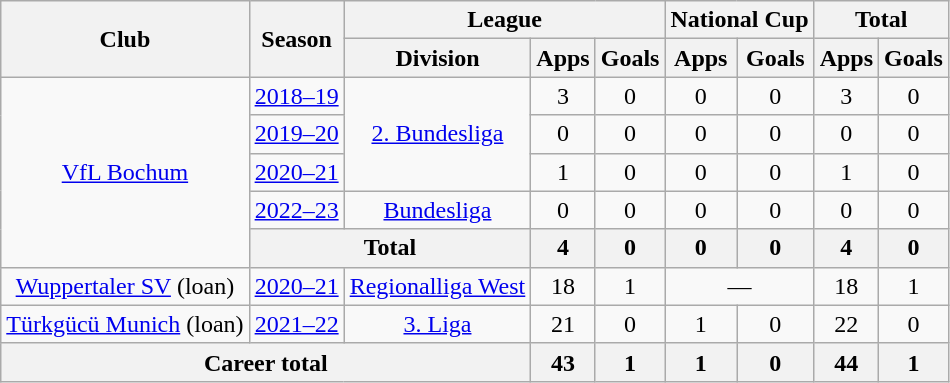<table class="wikitable" style="text-align:center">
<tr>
<th rowspan="2">Club</th>
<th rowspan="2">Season</th>
<th colspan="3">League</th>
<th colspan="2">National Cup</th>
<th colspan="2">Total</th>
</tr>
<tr>
<th>Division</th>
<th>Apps</th>
<th>Goals</th>
<th>Apps</th>
<th>Goals</th>
<th>Apps</th>
<th>Goals</th>
</tr>
<tr>
<td rowspan="5"><a href='#'>VfL Bochum</a></td>
<td><a href='#'>2018–19</a></td>
<td rowspan="3"><a href='#'>2. Bundesliga</a></td>
<td>3</td>
<td>0</td>
<td>0</td>
<td>0</td>
<td>3</td>
<td>0</td>
</tr>
<tr>
<td><a href='#'>2019–20</a></td>
<td>0</td>
<td>0</td>
<td>0</td>
<td>0</td>
<td>0</td>
<td>0</td>
</tr>
<tr>
<td><a href='#'>2020–21</a></td>
<td>1</td>
<td>0</td>
<td>0</td>
<td>0</td>
<td>1</td>
<td>0</td>
</tr>
<tr>
<td><a href='#'>2022–23</a></td>
<td><a href='#'>Bundesliga</a></td>
<td>0</td>
<td>0</td>
<td>0</td>
<td>0</td>
<td>0</td>
<td>0</td>
</tr>
<tr>
<th colspan="2">Total</th>
<th>4</th>
<th>0</th>
<th>0</th>
<th>0</th>
<th>4</th>
<th>0</th>
</tr>
<tr>
<td><a href='#'>Wuppertaler SV</a> (loan)</td>
<td><a href='#'>2020–21</a></td>
<td><a href='#'>Regionalliga West</a></td>
<td>18</td>
<td>1</td>
<td colspan="2">—</td>
<td>18</td>
<td>1</td>
</tr>
<tr>
<td><a href='#'>Türkgücü Munich</a> (loan)</td>
<td><a href='#'>2021–22</a></td>
<td><a href='#'>3. Liga</a></td>
<td>21</td>
<td>0</td>
<td>1</td>
<td>0</td>
<td>22</td>
<td>0</td>
</tr>
<tr>
<th colspan="3">Career total</th>
<th>43</th>
<th>1</th>
<th>1</th>
<th>0</th>
<th>44</th>
<th>1</th>
</tr>
</table>
